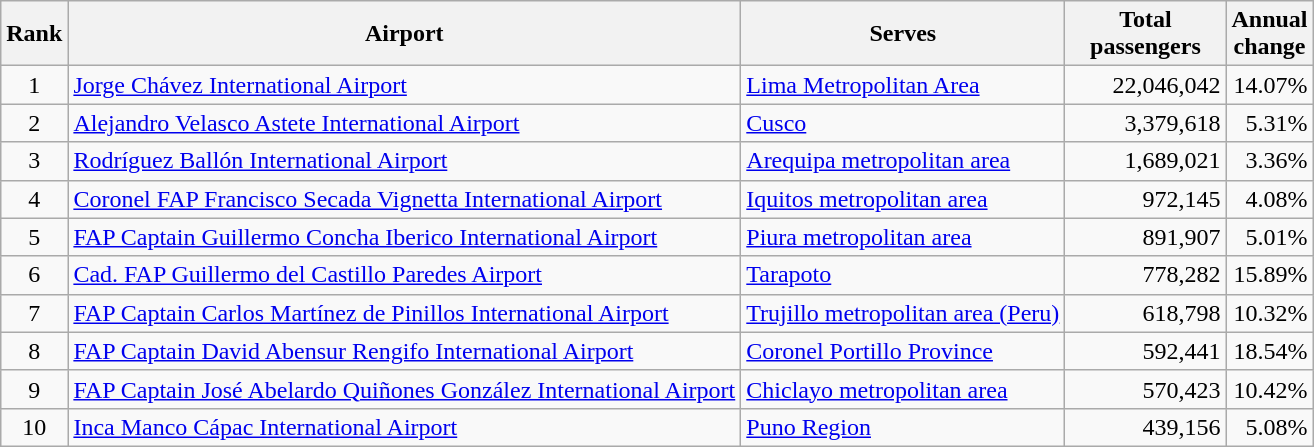<table class="wikitable sortable">
<tr>
<th>Rank</th>
<th>Airport</th>
<th>Serves</th>
<th style="width:100px">Total<br>passengers</th>
<th>Annual<br>change</th>
</tr>
<tr>
<td align="center">1</td>
<td><a href='#'>Jorge Chávez International Airport</a></td>
<td><a href='#'>Lima Metropolitan Area</a></td>
<td align="right">22,046,042</td>
<td align="right">14.07%</td>
</tr>
<tr>
<td align="center">2</td>
<td><a href='#'>Alejandro Velasco Astete International Airport</a></td>
<td><a href='#'>Cusco</a></td>
<td align="right">3,379,618</td>
<td align="right">5.31%</td>
</tr>
<tr>
<td align="center">3</td>
<td><a href='#'>Rodríguez Ballón International Airport</a></td>
<td><a href='#'>Arequipa metropolitan area</a></td>
<td align="right">1,689,021</td>
<td align="right">3.36%</td>
</tr>
<tr>
<td align="center">4</td>
<td><a href='#'>Coronel FAP Francisco Secada Vignetta International Airport</a></td>
<td><a href='#'>Iquitos metropolitan area</a></td>
<td align="right">972,145</td>
<td align="right">4.08%</td>
</tr>
<tr>
<td align="center">5</td>
<td><a href='#'>FAP Captain Guillermo Concha Iberico International Airport</a></td>
<td><a href='#'>Piura metropolitan area</a></td>
<td align="right">891,907</td>
<td align="right">5.01%</td>
</tr>
<tr>
<td align="center">6</td>
<td><a href='#'>Cad. FAP Guillermo del Castillo Paredes Airport</a></td>
<td><a href='#'>Tarapoto</a></td>
<td align="right">778,282</td>
<td align="right">15.89%</td>
</tr>
<tr>
<td align="center">7</td>
<td><a href='#'>FAP Captain Carlos Martínez de Pinillos International Airport</a></td>
<td><a href='#'>Trujillo metropolitan area (Peru)</a></td>
<td align="right">618,798</td>
<td align="right">10.32%</td>
</tr>
<tr>
<td align="center">8</td>
<td><a href='#'>FAP Captain David Abensur Rengifo International Airport</a></td>
<td><a href='#'>Coronel Portillo Province</a></td>
<td align="right">592,441</td>
<td align="right">18.54%</td>
</tr>
<tr>
<td align="center">9</td>
<td><a href='#'>FAP Captain José Abelardo Quiñones González International Airport</a></td>
<td><a href='#'>Chiclayo metropolitan area</a></td>
<td align="right">570,423</td>
<td align="right">10.42%</td>
</tr>
<tr>
<td align="center">10</td>
<td><a href='#'>Inca Manco Cápac International Airport</a></td>
<td><a href='#'>Puno Region</a></td>
<td align="right">439,156</td>
<td align="right">5.08%</td>
</tr>
</table>
